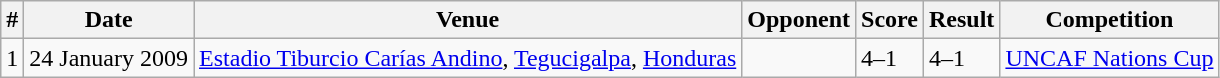<table class="wikitable">
<tr>
<th>#</th>
<th>Date</th>
<th>Venue</th>
<th>Opponent</th>
<th>Score</th>
<th>Result</th>
<th>Competition</th>
</tr>
<tr>
<td>1</td>
<td>24 January 2009</td>
<td><a href='#'>Estadio Tiburcio Carías Andino</a>, <a href='#'>Tegucigalpa</a>, <a href='#'>Honduras</a></td>
<td></td>
<td>4–1</td>
<td>4–1</td>
<td><a href='#'>UNCAF Nations Cup</a></td>
</tr>
</table>
